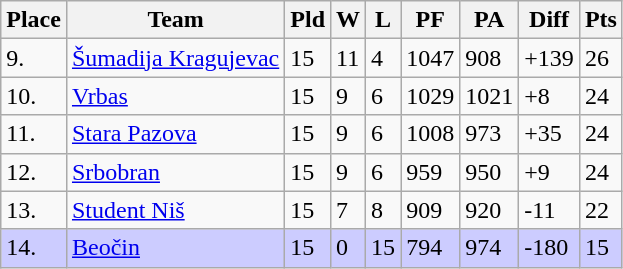<table class="wikitable">
<tr>
<th>Place</th>
<th>Team</th>
<th>Pld</th>
<th>W</th>
<th>L</th>
<th>PF</th>
<th>PA</th>
<th>Diff</th>
<th>Pts</th>
</tr>
<tr>
<td>9.</td>
<td><a href='#'>Šumadija Kragujevac</a></td>
<td>15</td>
<td>11</td>
<td>4</td>
<td>1047</td>
<td>908</td>
<td>+139</td>
<td>26</td>
</tr>
<tr>
<td>10.</td>
<td><a href='#'>Vrbas</a></td>
<td>15</td>
<td>9</td>
<td>6</td>
<td>1029</td>
<td>1021</td>
<td>+8</td>
<td>24</td>
</tr>
<tr>
<td>11.</td>
<td><a href='#'>Stara Pazova</a></td>
<td>15</td>
<td>9</td>
<td>6</td>
<td>1008</td>
<td>973</td>
<td>+35</td>
<td>24</td>
</tr>
<tr>
<td>12.</td>
<td><a href='#'>Srbobran</a></td>
<td>15</td>
<td>9</td>
<td>6</td>
<td>959</td>
<td>950</td>
<td>+9</td>
<td>24</td>
</tr>
<tr>
<td>13.</td>
<td><a href='#'>Student Niš</a></td>
<td>15</td>
<td>7</td>
<td>8</td>
<td>909</td>
<td>920</td>
<td>-11</td>
<td>22</td>
</tr>
<tr style="background:#CCCCFF;">
<td>14.</td>
<td><a href='#'>Beočin</a></td>
<td>15</td>
<td>0</td>
<td>15</td>
<td>794</td>
<td>974</td>
<td>-180</td>
<td>15</td>
</tr>
</table>
